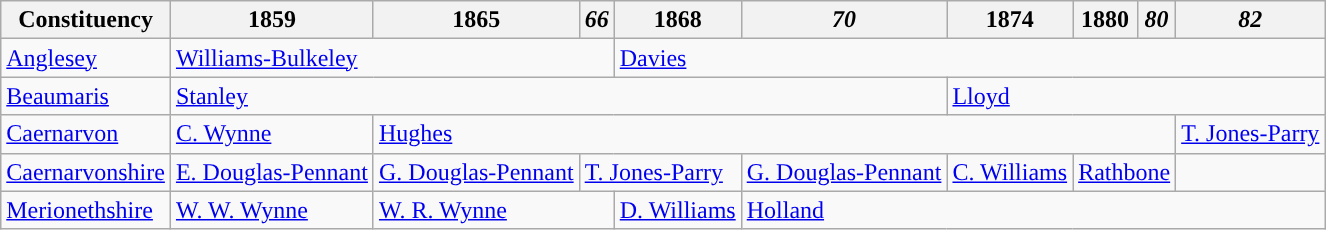<table class="wikitable">
<tr>
<th>Constituency</th>
<th>1859</th>
<th>1865</th>
<th><em>66</em></th>
<th>1868</th>
<th><em>70</em></th>
<th>1874</th>
<th>1880</th>
<th><em>80</em></th>
<th><em>82</em></th>
</tr>
<tr>
<td><a href='#'>Anglesey</a></td>
<td colspan="3"><a href='#'>Williams-Bulkeley</a></td>
<td colspan="6"><a href='#'>Davies</a></td>
</tr>
<tr>
<td><a href='#'>Beaumaris</a></td>
<td colspan="5"><a href='#'>Stanley</a></td>
<td colspan="4"><a href='#'>Lloyd</a></td>
</tr>
<tr>
<td><a href='#'>Caernarvon</a></td>
<td><a href='#'>C. Wynne</a></td>
<td colspan="7"><a href='#'>Hughes</a></td>
<td><a href='#'>T. Jones-Parry</a></td>
</tr>
<tr>
<td><a href='#'>Caernarvonshire</a></td>
<td><a href='#'>E. Douglas-Pennant</a></td>
<td><a href='#'>G. Douglas-Pennant</a></td>
<td colspan="2"><a href='#'>T. Jones-Parry</a></td>
<td><a href='#'>G. Douglas-Pennant</a></td>
<td><a href='#'>C. Williams</a></td>
<td colspan="2"><a href='#'>Rathbone</a></td>
</tr>
<tr>
<td><a href='#'>Merionethshire</a></td>
<td><a href='#'>W. W. Wynne</a></td>
<td colspan="2"><a href='#'>W. R. Wynne</a></td>
<td><a href='#'>D. Williams</a></td>
<td colspan="5"><a href='#'>Holland</a></td>
</tr>
</table>
